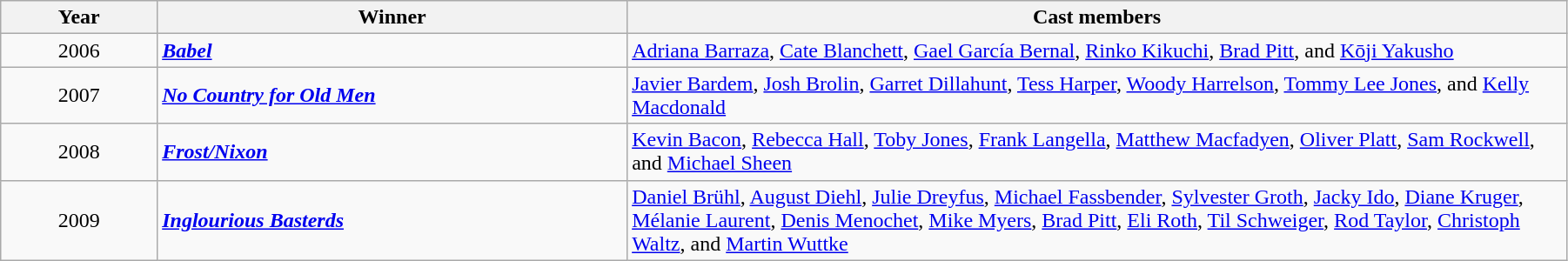<table class="wikitable" width="95%" cellpadding="5">
<tr>
<th width="10%"><strong>Year</strong></th>
<th width="30%"><strong>Winner</strong></th>
<th width="60%"><strong>Cast members</strong></th>
</tr>
<tr>
<td style="text-align:center;">2006</td>
<td><strong><em><a href='#'>Babel</a></em></strong></td>
<td><a href='#'>Adriana Barraza</a>, <a href='#'>Cate Blanchett</a>, <a href='#'>Gael García Bernal</a>, <a href='#'>Rinko Kikuchi</a>, <a href='#'>Brad Pitt</a>, and <a href='#'>Kōji Yakusho</a></td>
</tr>
<tr>
<td style="text-align:center;">2007</td>
<td><strong><em><a href='#'>No Country for Old Men</a></em></strong></td>
<td><a href='#'>Javier Bardem</a>, <a href='#'>Josh Brolin</a>, <a href='#'>Garret Dillahunt</a>, <a href='#'>Tess Harper</a>, <a href='#'>Woody Harrelson</a>, <a href='#'>Tommy Lee Jones</a>, and <a href='#'>Kelly Macdonald</a></td>
</tr>
<tr>
<td style="text-align:center;">2008</td>
<td><strong><em><a href='#'>Frost/Nixon</a></em></strong></td>
<td><a href='#'>Kevin Bacon</a>, <a href='#'>Rebecca Hall</a>, <a href='#'>Toby Jones</a>, <a href='#'>Frank Langella</a>, <a href='#'>Matthew Macfadyen</a>, <a href='#'>Oliver Platt</a>, <a href='#'>Sam Rockwell</a>, and <a href='#'>Michael Sheen</a></td>
</tr>
<tr>
<td style="text-align:center;">2009</td>
<td><strong><em><a href='#'>Inglourious Basterds</a></em></strong></td>
<td><a href='#'>Daniel Brühl</a>, <a href='#'>August Diehl</a>, <a href='#'>Julie Dreyfus</a>, <a href='#'>Michael Fassbender</a>, <a href='#'>Sylvester Groth</a>, <a href='#'>Jacky Ido</a>, <a href='#'>Diane Kruger</a>, <a href='#'>Mélanie Laurent</a>, <a href='#'>Denis Menochet</a>, <a href='#'>Mike Myers</a>, <a href='#'>Brad Pitt</a>, <a href='#'>Eli Roth</a>, <a href='#'>Til Schweiger</a>, <a href='#'>Rod Taylor</a>, <a href='#'>Christoph Waltz</a>, and <a href='#'>Martin Wuttke</a></td>
</tr>
</table>
